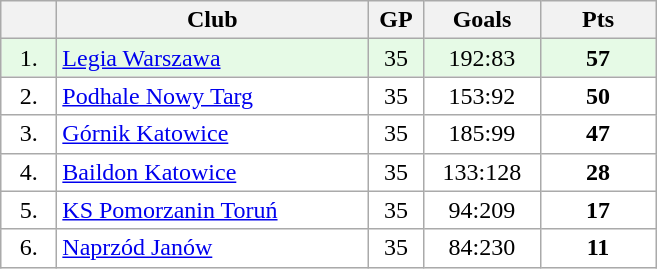<table class="wikitable">
<tr>
<th width="30"></th>
<th width="200">Club</th>
<th width="30">GP</th>
<th width="70">Goals</th>
<th width="70">Pts</th>
</tr>
<tr bgcolor="#e6fae6" align="center">
<td>1.</td>
<td align="left"><a href='#'>Legia Warszawa</a></td>
<td>35</td>
<td>192:83</td>
<td><strong>57</strong></td>
</tr>
<tr bgcolor="#FFFFFF" align="center">
<td>2.</td>
<td align="left"><a href='#'>Podhale Nowy Targ</a></td>
<td>35</td>
<td>153:92</td>
<td><strong>50</strong></td>
</tr>
<tr bgcolor="#FFFFFF" align="center">
<td>3.</td>
<td align="left"><a href='#'>Górnik Katowice</a></td>
<td>35</td>
<td>185:99</td>
<td><strong>47</strong></td>
</tr>
<tr bgcolor="#FFFFFF" align="center">
<td>4.</td>
<td align="left"><a href='#'>Baildon Katowice</a></td>
<td>35</td>
<td>133:128</td>
<td><strong>28</strong></td>
</tr>
<tr bgcolor="#FFFFFF" align="center">
<td>5.</td>
<td align="left"><a href='#'>KS Pomorzanin Toruń</a></td>
<td>35</td>
<td>94:209</td>
<td><strong>17</strong></td>
</tr>
<tr bgcolor="#FFFFFF" align="center">
<td>6.</td>
<td align="left"><a href='#'>Naprzód Janów</a></td>
<td>35</td>
<td>84:230</td>
<td><strong>11</strong></td>
</tr>
</table>
